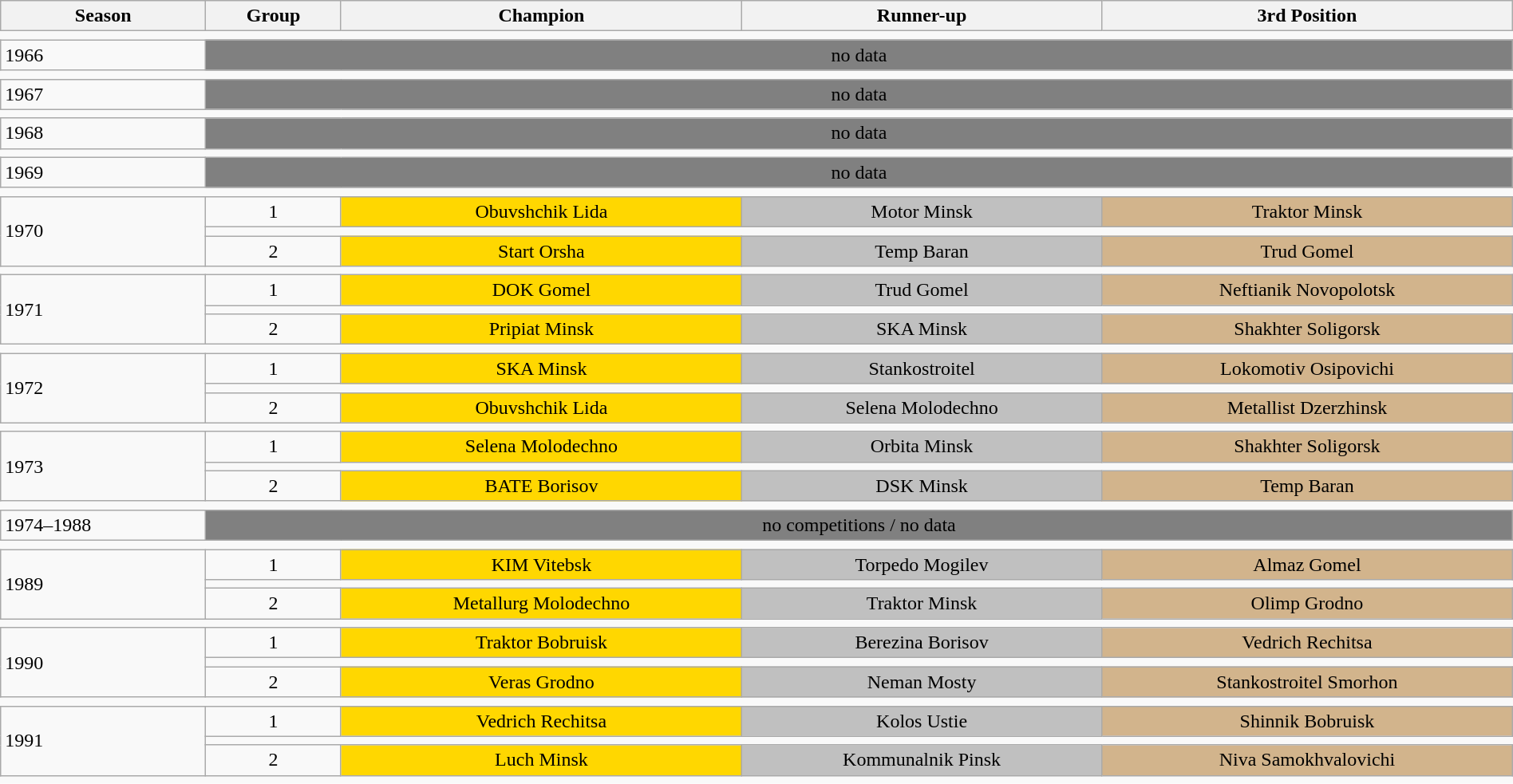<table class="wikitable" width=100% align=center style="border:2px black;">
<tr>
<th>Season</th>
<th>Group</th>
<th>Champion</th>
<th>Runner-up</th>
<th>3rd Position</th>
</tr>
<tr>
<td colspan=5 style="border:1px black;"></td>
</tr>
<tr>
<td>1966</td>
<td align=center bgcolor=grey colspan=4>no data</td>
</tr>
<tr>
<td colspan=5 style="border:1px black;"></td>
</tr>
<tr>
<td>1967</td>
<td align=center bgcolor=grey colspan=4>no data</td>
</tr>
<tr>
<td colspan=5 style="border:1px black;"></td>
</tr>
<tr>
<td>1968</td>
<td align=center bgcolor=grey colspan=4>no data</td>
</tr>
<tr>
<td colspan=5 style="border:1px black;"></td>
</tr>
<tr>
<td>1969</td>
<td align=center bgcolor=grey colspan=4>no data</td>
</tr>
<tr>
<td colspan=5 style="border:1px black;"></td>
</tr>
<tr>
<td rowspan=3>1970</td>
<td align=center>1</td>
<td align=center bgcolor=gold>Obuvshchik Lida</td>
<td align=center bgcolor=silver>Motor Minsk</td>
<td align=center bgcolor=tan>Traktor Minsk</td>
</tr>
<tr>
<td colspan=4 style="border:1px black;"></td>
</tr>
<tr>
<td align=center>2</td>
<td align=center bgcolor=gold>Start Orsha</td>
<td align=center bgcolor=silver>Temp Baran</td>
<td align=center bgcolor=tan>Trud Gomel</td>
</tr>
<tr>
<td colspan=5 style="border:1px black;"></td>
</tr>
<tr>
<td rowspan=3>1971</td>
<td align=center>1</td>
<td align=center bgcolor=gold>DOK Gomel</td>
<td align=center bgcolor=silver>Trud Gomel</td>
<td align=center bgcolor=tan>Neftianik Novopolotsk</td>
</tr>
<tr>
<td colspan=4 style="border:1px black;"></td>
</tr>
<tr>
<td align=center>2</td>
<td align=center bgcolor=gold>Pripiat Minsk</td>
<td align=center bgcolor=silver>SKA Minsk</td>
<td align=center bgcolor=tan>Shakhter Soligorsk</td>
</tr>
<tr>
<td colspan=5 style="border:1px black;"></td>
</tr>
<tr>
<td rowspan=3>1972</td>
<td align=center>1</td>
<td align=center bgcolor=gold>SKA Minsk</td>
<td align=center bgcolor=silver>Stankostroitel</td>
<td align=center bgcolor=tan>Lokomotiv Osipovichi</td>
</tr>
<tr>
<td colspan=4 style="border:1px black;"></td>
</tr>
<tr>
<td align=center>2</td>
<td align=center bgcolor=gold>Obuvshchik Lida</td>
<td align=center bgcolor=silver>Selena Molodechno</td>
<td align=center bgcolor=tan>Metallist Dzerzhinsk</td>
</tr>
<tr>
<td colspan=5 style="border:1px black;"></td>
</tr>
<tr>
<td rowspan=3>1973</td>
<td align=center>1</td>
<td align=center bgcolor=gold>Selena Molodechno</td>
<td align=center bgcolor=silver>Orbita Minsk</td>
<td align=center bgcolor=tan>Shakhter Soligorsk</td>
</tr>
<tr>
<td colspan=4 style="border:1px black;"></td>
</tr>
<tr>
<td align=center>2</td>
<td align=center bgcolor=gold>BATE Borisov</td>
<td align=center bgcolor=silver>DSK Minsk</td>
<td align=center bgcolor=tan>Temp Baran</td>
</tr>
<tr>
<td colspan=4 style="border:1px black;"></td>
</tr>
<tr>
<td>1974–1988</td>
<td align=center bgcolor=grey colspan=4>no competitions / no data</td>
</tr>
<tr>
<td colspan=5 style="border:1px black;"></td>
</tr>
<tr>
<td rowspan=3>1989</td>
<td align=center>1</td>
<td align=center bgcolor=gold>KIM Vitebsk</td>
<td align=center bgcolor=silver>Torpedo Mogilev</td>
<td align=center bgcolor=tan>Almaz Gomel</td>
</tr>
<tr>
<td colspan=4 style="border:1px black;"></td>
</tr>
<tr>
<td align=center>2</td>
<td align=center bgcolor=gold>Metallurg Molodechno</td>
<td align=center bgcolor=silver>Traktor Minsk</td>
<td align=center bgcolor=tan>Olimp Grodno</td>
</tr>
<tr>
<td colspan=5 style="border:1px black;"></td>
</tr>
<tr>
<td rowspan=3>1990</td>
<td align=center>1</td>
<td align=center bgcolor=gold>Traktor Bobruisk</td>
<td align=center bgcolor=silver>Berezina Borisov</td>
<td align=center bgcolor=tan>Vedrich Rechitsa</td>
</tr>
<tr>
<td colspan=4 style="border:1px black;"></td>
</tr>
<tr>
<td align=center>2</td>
<td align=center bgcolor=gold>Veras Grodno</td>
<td align=center bgcolor=silver>Neman Mosty</td>
<td align=center bgcolor=tan>Stankostroitel Smorhon</td>
</tr>
<tr>
<td colspan=5 style="border:1px black;"></td>
</tr>
<tr>
<td rowspan=3>1991</td>
<td align=center>1</td>
<td align=center bgcolor=gold>Vedrich Rechitsa</td>
<td align=center bgcolor=silver>Kolos Ustie</td>
<td align=center bgcolor=tan>Shinnik Bobruisk</td>
</tr>
<tr>
<td colspan=4 style="border:1px black;"></td>
</tr>
<tr>
<td align=center>2</td>
<td align=center bgcolor=gold>Luch Minsk</td>
<td align=center bgcolor=silver>Kommunalnik Pinsk</td>
<td align=center bgcolor=tan>Niva Samokhvalovichi</td>
</tr>
<tr>
<td colspan=5 style="border:1px black;"></td>
</tr>
</table>
